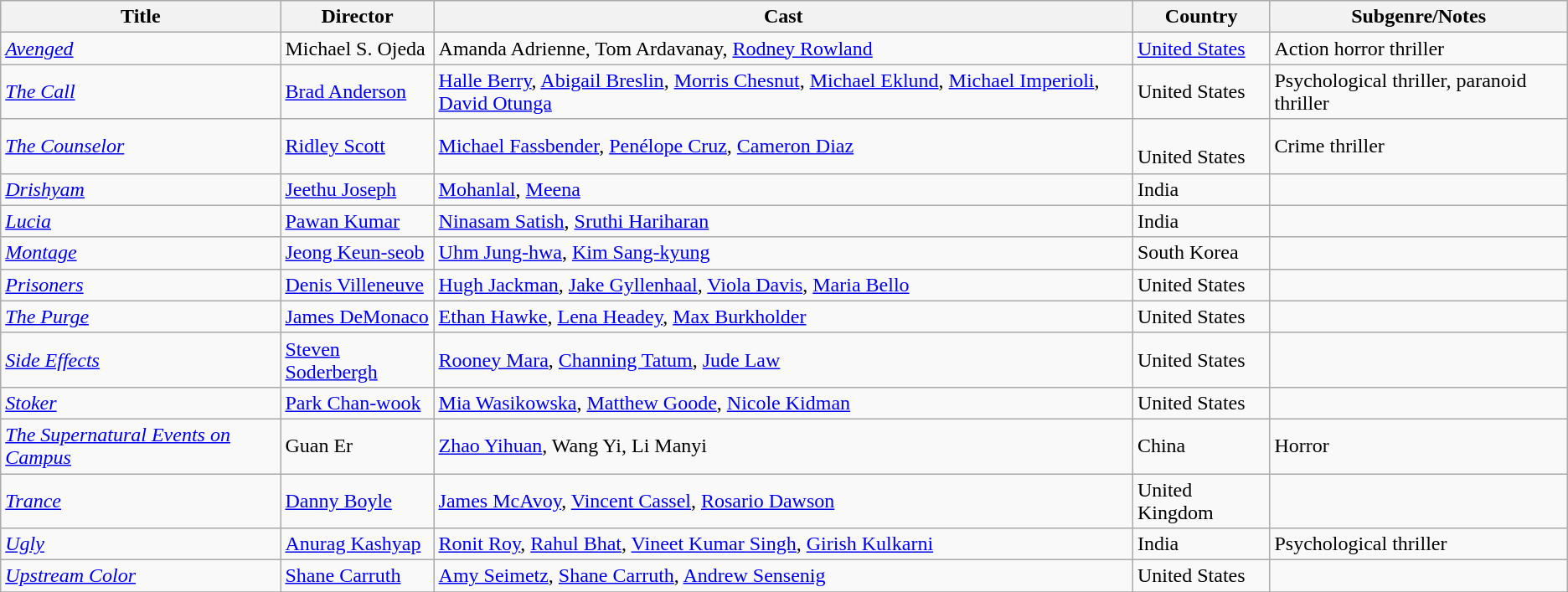<table class="wikitable sortable">
<tr>
<th>Title</th>
<th>Director</th>
<th>Cast</th>
<th>Country</th>
<th>Subgenre/Notes</th>
</tr>
<tr>
<td><em><a href='#'>Avenged</a></em></td>
<td>Michael S. Ojeda</td>
<td>Amanda Adrienne, Tom Ardavanay, <a href='#'>Rodney Rowland</a></td>
<td><a href='#'>United States</a></td>
<td>Action horror thriller</td>
</tr>
<tr>
<td><em><a href='#'>The Call</a></em></td>
<td><a href='#'>Brad Anderson</a></td>
<td><a href='#'>Halle Berry</a>, <a href='#'>Abigail Breslin</a>, <a href='#'>Morris Chesnut</a>, <a href='#'>Michael Eklund</a>, <a href='#'>Michael Imperioli</a>, <a href='#'>David Otunga</a></td>
<td>United States</td>
<td>Psychological thriller, paranoid thriller</td>
</tr>
<tr>
<td><em><a href='#'>The Counselor</a></em></td>
<td><a href='#'>Ridley Scott</a></td>
<td><a href='#'>Michael Fassbender</a>, <a href='#'>Penélope Cruz</a>, <a href='#'>Cameron Diaz</a></td>
<td><br>United States</td>
<td>Crime thriller</td>
</tr>
<tr>
<td><em> <a href='#'>Drishyam</a></em></td>
<td><a href='#'>Jeethu Joseph</a></td>
<td><a href='#'>Mohanlal</a>, <a href='#'>Meena</a></td>
<td>India</td>
<td></td>
</tr>
<tr>
<td><em><a href='#'>Lucia</a></em></td>
<td><a href='#'>Pawan Kumar</a></td>
<td><a href='#'>Ninasam Satish</a>, <a href='#'>Sruthi Hariharan</a></td>
<td>India</td>
<td></td>
</tr>
<tr>
<td><em><a href='#'>Montage</a></em></td>
<td><a href='#'>Jeong Keun-seob</a></td>
<td><a href='#'>Uhm Jung-hwa</a>, <a href='#'>Kim Sang-kyung</a></td>
<td>South Korea</td>
<td></td>
</tr>
<tr>
<td><em><a href='#'>Prisoners</a></em></td>
<td><a href='#'>Denis Villeneuve</a></td>
<td><a href='#'>Hugh Jackman</a>, <a href='#'>Jake Gyllenhaal</a>, <a href='#'>Viola Davis</a>, <a href='#'>Maria Bello</a></td>
<td>United States</td>
<td></td>
</tr>
<tr>
<td><em><a href='#'>The Purge</a></em></td>
<td><a href='#'>James DeMonaco</a></td>
<td><a href='#'>Ethan Hawke</a>, <a href='#'>Lena Headey</a>, <a href='#'>Max Burkholder</a></td>
<td>United States</td>
<td></td>
</tr>
<tr>
<td><em><a href='#'>Side Effects</a></em></td>
<td><a href='#'>Steven Soderbergh</a></td>
<td><a href='#'>Rooney Mara</a>, <a href='#'>Channing Tatum</a>, <a href='#'>Jude Law</a></td>
<td>United States</td>
<td></td>
</tr>
<tr>
<td><em><a href='#'>Stoker</a></em></td>
<td><a href='#'>Park Chan-wook</a></td>
<td><a href='#'>Mia Wasikowska</a>, <a href='#'>Matthew Goode</a>, <a href='#'>Nicole Kidman</a></td>
<td>United States</td>
<td></td>
</tr>
<tr>
<td><em><a href='#'>The Supernatural Events on Campus</a></em></td>
<td>Guan Er</td>
<td><a href='#'>Zhao Yihuan</a>, Wang Yi, Li Manyi</td>
<td>China</td>
<td>Horror</td>
</tr>
<tr>
<td><em><a href='#'>Trance</a></em></td>
<td><a href='#'>Danny Boyle</a></td>
<td><a href='#'>James McAvoy</a>, <a href='#'>Vincent Cassel</a>, <a href='#'>Rosario Dawson</a></td>
<td>United Kingdom</td>
<td></td>
</tr>
<tr>
<td><em><a href='#'>Ugly</a></em></td>
<td><a href='#'>Anurag Kashyap</a></td>
<td><a href='#'>Ronit Roy</a>, <a href='#'>Rahul Bhat</a>, <a href='#'>Vineet Kumar Singh</a>, <a href='#'>Girish Kulkarni</a></td>
<td>India</td>
<td>Psychological thriller</td>
</tr>
<tr>
<td><em><a href='#'>Upstream Color</a></em></td>
<td><a href='#'>Shane Carruth</a></td>
<td><a href='#'>Amy Seimetz</a>, <a href='#'>Shane Carruth</a>, <a href='#'>Andrew Sensenig</a></td>
<td>United States</td>
<td></td>
</tr>
<tr>
</tr>
</table>
